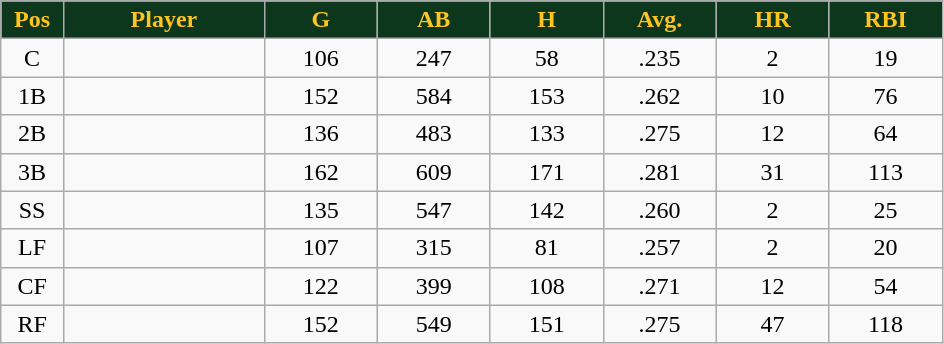<table class="wikitable sortable">
<tr>
<th style="background:#0C371D;color:#ffc322;" width="5%">Pos</th>
<th style="background:#0C371D;color:#ffc322;" width="16%">Player</th>
<th style="background:#0C371D;color:#ffc322;" width="9%">G</th>
<th style="background:#0C371D;color:#ffc322;" width="9%">AB</th>
<th style="background:#0C371D;color:#ffc322;" width="9%">H</th>
<th style="background:#0C371D;color:#ffc322;" width="9%">Avg.</th>
<th style="background:#0C371D;color:#ffc322;" width="9%">HR</th>
<th style="background:#0C371D;color:#ffc322;" width="9%">RBI</th>
</tr>
<tr align="center">
<td>C</td>
<td></td>
<td>106</td>
<td>247</td>
<td>58</td>
<td>.235</td>
<td>2</td>
<td>19</td>
</tr>
<tr align="center">
<td>1B</td>
<td></td>
<td>152</td>
<td>584</td>
<td>153</td>
<td>.262</td>
<td>10</td>
<td>76</td>
</tr>
<tr align="center">
<td>2B</td>
<td></td>
<td>136</td>
<td>483</td>
<td>133</td>
<td>.275</td>
<td>12</td>
<td>64</td>
</tr>
<tr align="center">
<td>3B</td>
<td></td>
<td>162</td>
<td>609</td>
<td>171</td>
<td>.281</td>
<td>31</td>
<td>113</td>
</tr>
<tr align="center">
<td>SS</td>
<td></td>
<td>135</td>
<td>547</td>
<td>142</td>
<td>.260</td>
<td>2</td>
<td>25</td>
</tr>
<tr align="center">
<td>LF</td>
<td></td>
<td>107</td>
<td>315</td>
<td>81</td>
<td>.257</td>
<td>2</td>
<td>20</td>
</tr>
<tr align="center">
<td>CF</td>
<td></td>
<td>122</td>
<td>399</td>
<td>108</td>
<td>.271</td>
<td>12</td>
<td>54</td>
</tr>
<tr align="center">
<td>RF</td>
<td></td>
<td>152</td>
<td>549</td>
<td>151</td>
<td>.275</td>
<td>47</td>
<td>118</td>
</tr>
</table>
